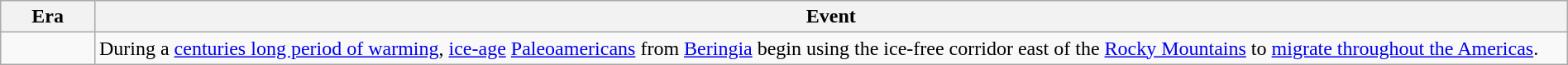<table class="wikitable" style="width:100%;">
<tr>
<th style="width:6%">Era</th>
<th>Event</th>
</tr>
<tr>
<td align=center></td>
<td>During a <a href='#'>centuries long period of warming</a>, <a href='#'>ice-age</a> <a href='#'>Paleoamericans</a> from <a href='#'>Beringia</a> begin using the ice-free corridor east of the <a href='#'>Rocky Mountains</a> to <a href='#'>migrate throughout the Americas</a>.</td>
</tr>
</table>
